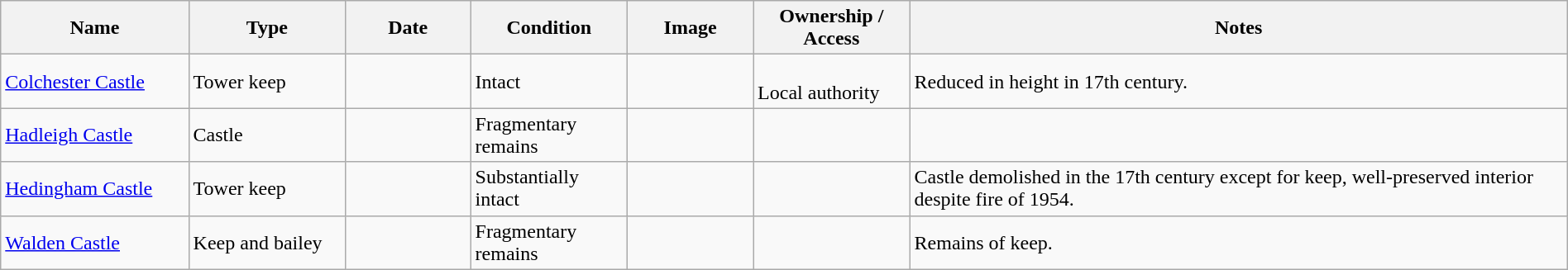<table class="wikitable sortable sticky-header" width="100%">
<tr>
<th width="12%">Name</th>
<th width="10%">Type</th>
<th width="8%">Date</th>
<th width="10%">Condition</th>
<th class="unsortable" width="94">Image</th>
<th width="10%">Ownership / Access</th>
<th class="unsortable">Notes</th>
</tr>
<tr>
<td><a href='#'>Colchester Castle</a></td>
<td>Tower keep</td>
<td></td>
<td>Intact</td>
<td></td>
<td><br>Local authority</td>
<td>Reduced in height in 17th century.</td>
</tr>
<tr>
<td><a href='#'>Hadleigh Castle</a></td>
<td>Castle</td>
<td></td>
<td>Fragmentary remains</td>
<td></td>
<td></td>
<td></td>
</tr>
<tr>
<td><a href='#'>Hedingham Castle</a></td>
<td>Tower keep</td>
<td></td>
<td>Substantially intact</td>
<td></td>
<td></td>
<td>Castle demolished in the 17th century except for keep, well-preserved interior despite fire of 1954.</td>
</tr>
<tr>
<td><a href='#'>Walden Castle</a></td>
<td>Keep and bailey</td>
<td></td>
<td>Fragmentary remains</td>
<td></td>
<td></td>
<td>Remains of keep.</td>
</tr>
</table>
